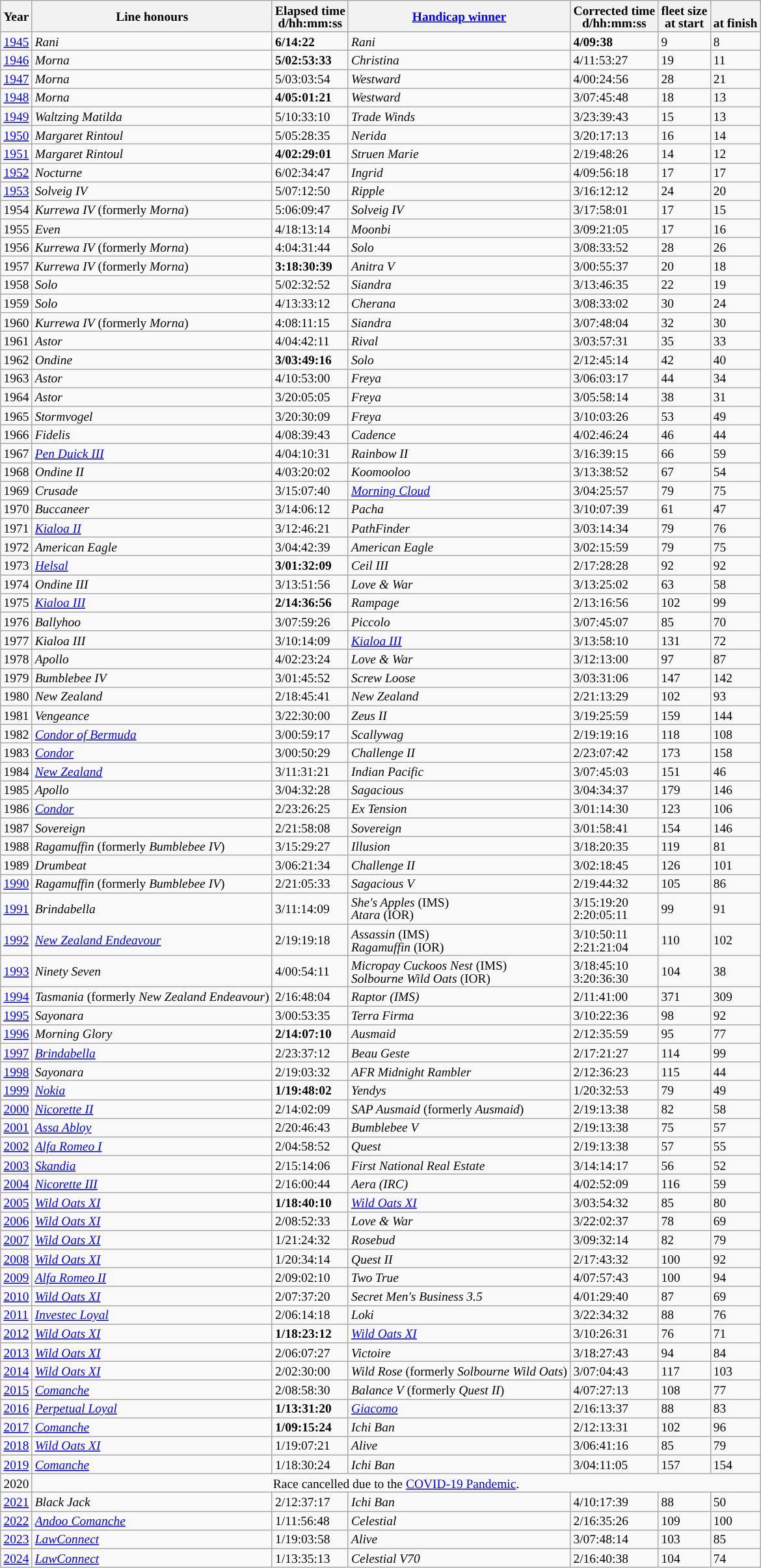<table class="wikitable sortable" style=font-size:small;line-height:1>
<tr>
<th>Year</th>
<th>Line honours</th>
<th>Elapsed time<br>d/hh:mm:ss</th>
<th><a href='#'>Handicap winner</a></th>
<th>Corrected time<br>d/hh:mm:ss</th>
<th>fleet size<br>at start</th>
<th><br>at finish</th>
</tr>
<tr>
<td><a href='#'>1945</a></td>
<td> <em>Rani</em></td>
<td><strong>6/14:22</strong></td>
<td> <em>Rani</em></td>
<td><strong>4/09:38</strong></td>
<td>9</td>
<td>8</td>
</tr>
<tr>
<td><a href='#'>1946</a></td>
<td> <em>Morna</em></td>
<td><strong>5/02:53:33</strong></td>
<td> <em>Christina</em></td>
<td>4/11:53:27</td>
<td>19</td>
<td>11</td>
</tr>
<tr>
<td><a href='#'>1947</a></td>
<td> <em>Morna</em></td>
<td>5/03:03:54</td>
<td> <em>Westward</em></td>
<td>4/00:24:56</td>
<td>28</td>
<td>21</td>
</tr>
<tr>
<td><a href='#'>1948</a></td>
<td> <em>Morna</em></td>
<td><strong>4/05:01:21</strong></td>
<td> <em>Westward</em></td>
<td>3/07:45:48</td>
<td>18</td>
<td>13</td>
</tr>
<tr>
<td><a href='#'>1949</a></td>
<td> <em>Waltzing Matilda</em></td>
<td>5/10:33:10</td>
<td> <em>Trade Winds</em></td>
<td>3/23:39:43</td>
<td>15</td>
<td>13</td>
</tr>
<tr>
<td><a href='#'>1950</a></td>
<td> <em>Margaret Rintoul</em></td>
<td>5/05:28:35</td>
<td> <em>Nerida</em></td>
<td>3/20:17:13</td>
<td>16</td>
<td>14</td>
</tr>
<tr>
<td><a href='#'>1951</a></td>
<td> <em>Margaret Rintoul</em></td>
<td><strong>4/02:29:01</strong></td>
<td> <em>Struen Marie</em></td>
<td>2/19:48:26</td>
<td>14</td>
<td>12</td>
</tr>
<tr>
<td><a href='#'>1952</a></td>
<td> <em>Nocturne</em></td>
<td>6/02:34:47</td>
<td> <em>Ingrid</em></td>
<td>4/09:56:18</td>
<td>17</td>
<td>17</td>
</tr>
<tr>
<td><a href='#'>1953</a></td>
<td> <em>Solveig IV</em></td>
<td>5/07:12:50</td>
<td> <em>Ripple</em></td>
<td>3/16:12:12</td>
<td>24</td>
<td>20</td>
</tr>
<tr>
<td>1954</td>
<td> <em>Kurrewa IV</em> (formerly <em>Morna</em>)</td>
<td>5:06:09:47</td>
<td> <em>Solveig IV</em></td>
<td>3/17:58:01</td>
<td>17</td>
<td>15</td>
</tr>
<tr>
<td>1955</td>
<td> <em>Even</em></td>
<td>4/18:13:14</td>
<td> <em>Moonbi</em></td>
<td>3/09:21:05</td>
<td>17</td>
<td>16</td>
</tr>
<tr>
<td>1956</td>
<td> <em>Kurrewa IV</em> (formerly <em>Morna</em>)</td>
<td>4:04:31:44</td>
<td> <em>Solo</em></td>
<td>3/08:33:52</td>
<td>28</td>
<td>26</td>
</tr>
<tr>
<td>1957</td>
<td> <em>Kurrewa IV</em> (formerly <em>Morna</em>)</td>
<td><strong>3:18:30:39</strong></td>
<td> <em>Anitra V</em></td>
<td>3/00:55:37</td>
<td>20</td>
<td>18</td>
</tr>
<tr>
<td>1958</td>
<td> <em>Solo</em></td>
<td>5/02:32:52</td>
<td> <em>Siandra</em></td>
<td>3/13:46:35</td>
<td>22</td>
<td>19</td>
</tr>
<tr>
<td>1959</td>
<td> <em>Solo</em></td>
<td>4/13:33:12</td>
<td> <em>Cherana</em></td>
<td>3/08:33:02</td>
<td>30</td>
<td>24</td>
</tr>
<tr>
<td>1960</td>
<td> <em>Kurrewa IV</em> (formerly <em>Morna</em>)</td>
<td>4:08:11:15</td>
<td> <em>Siandra</em></td>
<td>3/07:48:04</td>
<td>32</td>
<td>30</td>
</tr>
<tr>
<td>1961</td>
<td> <em>Astor</em></td>
<td>4/04:42:11</td>
<td> <em>Rival</em></td>
<td>3/03:57:31</td>
<td>35</td>
<td>33</td>
</tr>
<tr>
<td>1962</td>
<td> <em>Ondine</em></td>
<td><strong>3/03:49:16</strong></td>
<td> <em>Solo</em></td>
<td>2/12:45:14</td>
<td>42</td>
<td>40</td>
</tr>
<tr>
<td>1963</td>
<td> <em>Astor</em></td>
<td>4/10:53:00</td>
<td> <em>Freya</em></td>
<td>3/06:03:17</td>
<td>44</td>
<td>34</td>
</tr>
<tr>
<td>1964</td>
<td> <em>Astor</em></td>
<td>3/20:05:05</td>
<td> <em>Freya</em></td>
<td>3/05:58:14</td>
<td>38</td>
<td>31</td>
</tr>
<tr>
<td>1965</td>
<td> <em>Stormvogel</em></td>
<td>3/20:30:09</td>
<td> <em>Freya</em></td>
<td>3/10:03:26</td>
<td>53</td>
<td>49</td>
</tr>
<tr>
<td>1966</td>
<td> <em>Fidelis</em></td>
<td>4/08:39:43</td>
<td> <em>Cadence</em></td>
<td>4/02:46:24</td>
<td>46</td>
<td>44</td>
</tr>
<tr>
<td>1967</td>
<td> <em><a href='#'>Pen Duick III</a></em></td>
<td>4/04:10:31</td>
<td> <em>Rainbow II</em></td>
<td>3/16:39:15</td>
<td>66</td>
<td>59</td>
</tr>
<tr>
<td>1968</td>
<td> <em>Ondine II</em></td>
<td>4/03:20:02</td>
<td> <em>Koomooloo</em></td>
<td>3/13:38:52</td>
<td>67</td>
<td>54</td>
</tr>
<tr>
<td>1969</td>
<td> <em>Crusade</em></td>
<td>3/15:07:40</td>
<td> <em><a href='#'>Morning Cloud</a></em></td>
<td>3/04:25:57</td>
<td>79</td>
<td>75</td>
</tr>
<tr>
<td>1970</td>
<td> <em>Buccaneer</em></td>
<td>3/14:06:12</td>
<td> <em>Pacha</em></td>
<td>3/10:07:39</td>
<td>61</td>
<td>47</td>
</tr>
<tr>
<td>1971</td>
<td> <em><a href='#'>Kialoa II</a></em></td>
<td>3/12:46:21</td>
<td> <em>PathFinder</em></td>
<td>3/03:14:34</td>
<td>79</td>
<td>76</td>
</tr>
<tr>
<td>1972</td>
<td> <em>American Eagle</em></td>
<td>3/04:42:39</td>
<td> <em>American Eagle</em></td>
<td>3/02:15:59</td>
<td>79</td>
<td>75</td>
</tr>
<tr>
<td>1973</td>
<td> <em><a href='#'>Helsal</a></em></td>
<td><strong>3/01:32:09</strong></td>
<td> <em>Ceil III</em></td>
<td>2/17:28:28</td>
<td>92</td>
<td>92</td>
</tr>
<tr>
<td>1974</td>
<td> <em>Ondine III</em></td>
<td>3/13:51:56</td>
<td> <em>Love & War</em></td>
<td>3/13:25:02</td>
<td>63</td>
<td>58</td>
</tr>
<tr>
<td>1975</td>
<td> <em><a href='#'>Kialoa III</a></em></td>
<td><strong>2/14:36:56</strong></td>
<td> <em>Rampage</em></td>
<td>2/13:16:56</td>
<td>102</td>
<td>99</td>
</tr>
<tr>
<td>1976</td>
<td> <em>Ballyhoo</em></td>
<td>3/07:59:26</td>
<td> <em>Piccolo</em></td>
<td>3/07:45:07</td>
<td>85</td>
<td>70</td>
</tr>
<tr>
<td>1977</td>
<td> <em>Kialoa III</em></td>
<td>3/10:14:09</td>
<td> <em><a href='#'>Kialoa III</a></em></td>
<td>3/13:58:10</td>
<td>131</td>
<td>72</td>
</tr>
<tr>
<td>1978</td>
<td> <em>Apollo</em></td>
<td>4/02:23:24</td>
<td> <em>Love & War</em></td>
<td>3/12:13:00</td>
<td>97</td>
<td>87</td>
</tr>
<tr>
<td>1979</td>
<td> <em>Bumblebee IV</em></td>
<td>3/01:45:52</td>
<td> <em>Screw Loose</em></td>
<td>3/03:31:06</td>
<td>147</td>
<td>142</td>
</tr>
<tr>
<td>1980</td>
<td> <em>New Zealand</em></td>
<td>2/18:45:41</td>
<td> <em>New Zealand</em></td>
<td>2/21:13:29</td>
<td>102</td>
<td>93</td>
</tr>
<tr>
<td>1981</td>
<td> <em>Vengeance</em></td>
<td>3/22:30:00</td>
<td> <em>Zeus II</em></td>
<td>3/19:25:59</td>
<td>159</td>
<td>144</td>
</tr>
<tr>
<td>1982</td>
<td> <em><a href='#'>Condor of Bermuda</a></em></td>
<td>3/00:59:17</td>
<td> <em>Scallywag</em></td>
<td>2/19:19:16</td>
<td>118</td>
<td>108</td>
</tr>
<tr>
<td>1983</td>
<td> <em><a href='#'>Condor</a></em></td>
<td>3/00:50:29</td>
<td> <em>Challenge II</em></td>
<td>2/23:07:42</td>
<td>173</td>
<td>158</td>
</tr>
<tr>
<td>1984</td>
<td> <em><a href='#'>New Zealand</a></em></td>
<td>3/11:31:21</td>
<td> <em>Indian Pacific</em></td>
<td>3/07:45:03</td>
<td>151</td>
<td>46</td>
</tr>
<tr>
<td>1985</td>
<td> <em>Apollo</em></td>
<td>3/04:32:28</td>
<td> <em>Sagacious</em></td>
<td>3/04:34:37</td>
<td>179</td>
<td>146</td>
</tr>
<tr>
<td>1986</td>
<td> <em><a href='#'>Condor</a></em></td>
<td>2/23:26:25</td>
<td> <em>Ex Tension</em></td>
<td>3/01:14:30</td>
<td>123</td>
<td>106</td>
</tr>
<tr>
<td>1987</td>
<td> <em>Sovereign</em></td>
<td>2/21:58:08</td>
<td> <em>Sovereign</em></td>
<td>3/01:58:41</td>
<td>154</td>
<td>146</td>
</tr>
<tr>
<td>1988</td>
<td> <em>Ragamuffin</em> (formerly <em>Bumblebee IV</em>)</td>
<td>3/15:29:27</td>
<td> <em>Illusion</em></td>
<td>3/18:20:35</td>
<td>119</td>
<td>81</td>
</tr>
<tr>
<td>1989</td>
<td> <em>Drumbeat</em></td>
<td>3/06:21:34</td>
<td> <em>Challenge II</em></td>
<td>3/02:18:45</td>
<td>126</td>
<td>101</td>
</tr>
<tr>
<td><a href='#'>1990</a></td>
<td> <em>Ragamuffin</em> (formerly <em>Bumblebee IV</em>)</td>
<td>2/21:05:33</td>
<td> <em>Sagacious V</em></td>
<td>2/19:44:32</td>
<td>105</td>
<td>86</td>
</tr>
<tr>
<td><a href='#'>1991</a></td>
<td> <em>Brindabella</em></td>
<td>3/11:14:09</td>
<td> <em>She's Apples</em> (IMS)<br> <em>Atara</em> (IOR)</td>
<td>3/15:19:20<br>2:20:05:11</td>
<td>99</td>
<td>91</td>
</tr>
<tr>
<td><a href='#'>1992</a></td>
<td> <em><a href='#'>New Zealand Endeavour</a></em></td>
<td>2/19:19:18</td>
<td> <em>Assassin</em> (IMS)<br> <em>Ragamuffin</em> (IOR)</td>
<td>3/10:50:11<br>2:21:21:04</td>
<td>110</td>
<td>102</td>
</tr>
<tr>
<td><a href='#'>1993</a></td>
<td> <em>Ninety Seven</em></td>
<td>4/00:54:11</td>
<td> <em>Micropay Cuckoos Nest</em> (IMS)<br> <em>Solbourne Wild Oats</em> (IOR)</td>
<td>3/18:45:10<br>3:20:36:30</td>
<td>104</td>
<td>38</td>
</tr>
<tr>
<td><a href='#'>1994</a></td>
<td> <em>Tasmania</em> (formerly <em>New Zealand Endeavour</em>)</td>
<td>2/16:48:04</td>
<td> <em>Raptor (IMS)</em></td>
<td>2/11:41:00</td>
<td>371</td>
<td>309</td>
</tr>
<tr>
<td><a href='#'>1995</a></td>
<td> <em>Sayonara</em></td>
<td>3/00:53:35</td>
<td> <em>Terra Firma</em></td>
<td>3/10:22:36</td>
<td>98</td>
<td>92</td>
</tr>
<tr>
<td><a href='#'>1996</a></td>
<td> <em>Morning Glory</em></td>
<td><strong>2/14:07:10</strong></td>
<td> <em>Ausmaid</em></td>
<td>2/12:35:59</td>
<td>95</td>
<td>77</td>
</tr>
<tr>
<td><a href='#'>1997</a></td>
<td> <em><a href='#'>Brindabella</a></em></td>
<td>2/23:37:12</td>
<td> <em>Beau Geste</em></td>
<td>2/17:21:27</td>
<td>114</td>
<td>99</td>
</tr>
<tr>
<td><a href='#'>1998</a></td>
<td> <em>Sayonara</em></td>
<td>2/19:03:32</td>
<td> <em>AFR Midnight Rambler</em></td>
<td>2/12:36:23</td>
<td>115</td>
<td>44</td>
</tr>
<tr>
<td><a href='#'>1999</a></td>
<td> <em><a href='#'>Nokia</a></em></td>
<td><strong>1/19:48:02</strong></td>
<td> <em>Yendys</em></td>
<td>1/20:32:53</td>
<td>79</td>
<td>49</td>
</tr>
<tr>
<td><a href='#'>2000</a></td>
<td> <em><a href='#'>Nicorette II</a></em></td>
<td>2/14:02:09</td>
<td> <em>SAP Ausmaid</em> (formerly <em>Ausmaid</em>)</td>
<td>2/19:13:38</td>
<td>82</td>
<td>58</td>
</tr>
<tr>
<td><a href='#'>2001</a></td>
<td> <em><a href='#'>Assa Abloy</a></em></td>
<td>2/20:46:43</td>
<td> <em>Bumblebee V</em></td>
<td>2/19:13:38</td>
<td>75</td>
<td>57</td>
</tr>
<tr>
<td><a href='#'>2002</a></td>
<td> <em><a href='#'>Alfa Romeo I</a></em></td>
<td>2/04:58:52</td>
<td> <em>Quest</em></td>
<td>2/19:13:38</td>
<td>57</td>
<td>55</td>
</tr>
<tr>
<td><a href='#'>2003</a></td>
<td> <em><a href='#'>Skandia</a></em></td>
<td>2/15:14:06</td>
<td> <em>First National Real Estate</em></td>
<td>3/14:14:17</td>
<td>56</td>
<td>52</td>
</tr>
<tr>
<td><a href='#'>2004</a></td>
<td> <em><a href='#'>Nicorette III</a></em></td>
<td>2/16:00:44</td>
<td> <em>Aera (IRC)</em></td>
<td>4/02:52:09</td>
<td>116</td>
<td>59</td>
</tr>
<tr>
<td><a href='#'>2005</a></td>
<td> <em><a href='#'>Wild Oats XI</a></em></td>
<td><strong>1/18:40:10</strong></td>
<td> <em><a href='#'>Wild Oats XI</a></em></td>
<td>3/03:54:32</td>
<td>85</td>
<td>80</td>
</tr>
<tr>
<td><a href='#'>2006</a></td>
<td> <em><a href='#'>Wild Oats XI</a></em></td>
<td>2/08:52:33</td>
<td> <em>Love & War</em></td>
<td>3/22:02:37</td>
<td>78</td>
<td>69</td>
</tr>
<tr>
<td><a href='#'>2007</a></td>
<td> <em><a href='#'>Wild Oats XI</a></em></td>
<td>1/21:24:32</td>
<td> <em>Rosebud</em></td>
<td>3/09:32:14</td>
<td>82</td>
<td>79</td>
</tr>
<tr>
<td><a href='#'>2008</a></td>
<td> <em><a href='#'>Wild Oats XI</a></em></td>
<td>1/20:34:14</td>
<td> <em>Quest II</em></td>
<td>2/17:43:32</td>
<td>100</td>
<td>92</td>
</tr>
<tr>
<td><a href='#'>2009</a></td>
<td> <em><a href='#'>Alfa Romeo II</a></em></td>
<td>2/09:02:10</td>
<td> <em>Two True</em></td>
<td>4/07:57:43</td>
<td>100</td>
<td>94</td>
</tr>
<tr>
<td><a href='#'>2010</a></td>
<td> <em><a href='#'>Wild Oats XI</a></em></td>
<td>2/07:37:20</td>
<td> <em>Secret Men's Business 3.5</em></td>
<td>4/01:29:40</td>
<td>87</td>
<td>69</td>
</tr>
<tr>
<td><a href='#'>2011</a></td>
<td> <em><a href='#'>Investec Loyal</a></em></td>
<td>2/06:14:18</td>
<td> <em>Loki</em></td>
<td>3/22:34:32</td>
<td>88</td>
<td>76</td>
</tr>
<tr>
<td><a href='#'>2012</a></td>
<td> <em><a href='#'>Wild Oats XI</a></em></td>
<td><strong>1/18:23:12</strong></td>
<td> <em><a href='#'>Wild Oats XI</a></em></td>
<td>3/10:26:31</td>
<td>76</td>
<td>71</td>
</tr>
<tr>
<td><a href='#'>2013</a></td>
<td> <em><a href='#'>Wild Oats XI</a></em></td>
<td>2/06:07:27</td>
<td> <em>Victoire</em></td>
<td>3/18:27:43</td>
<td>94</td>
<td>84</td>
</tr>
<tr>
<td><a href='#'>2014</a></td>
<td> <em><a href='#'>Wild Oats XI</a></em></td>
<td>2/02:30:00</td>
<td> <em>Wild Rose</em> (formerly <em>Solbourne Wild Oats</em>)</td>
<td>3/07:04:43</td>
<td>117</td>
<td>103</td>
</tr>
<tr>
<td><a href='#'>2015</a></td>
<td> <em><a href='#'>Comanche</a></em></td>
<td>2/08:58:30</td>
<td> <em>Balance V</em> (formerly <em>Quest II</em>)</td>
<td>4/07:27:13</td>
<td>108</td>
<td>77</td>
</tr>
<tr>
<td><a href='#'>2016</a></td>
<td> <em><a href='#'>Perpetual Loyal</a></em></td>
<td><strong>1/13:31:20</strong></td>
<td> <em><a href='#'>Giacomo</a></em></td>
<td>2/16:13:37</td>
<td>88</td>
<td>83</td>
</tr>
<tr>
<td><a href='#'>2017</a></td>
<td> <em><a href='#'>Comanche</a></em></td>
<td><strong>1/09:15:24</strong></td>
<td> <em>Ichi Ban</em></td>
<td>2/12:13:31</td>
<td>102</td>
<td>96</td>
</tr>
<tr>
<td><a href='#'>2018</a></td>
<td> <em><a href='#'>Wild Oats XI</a></em></td>
<td>1/19:07:21</td>
<td> <em>Alive</em></td>
<td>3/06:41:16</td>
<td>85</td>
<td>79</td>
</tr>
<tr>
<td><a href='#'>2019</a></td>
<td> <em><a href='#'>Comanche</a></em></td>
<td>1/18:30:24</td>
<td> <em>Ichi Ban</em></td>
<td>3/04:11:05</td>
<td>157</td>
<td>154</td>
</tr>
<tr>
<td>2020</td>
<td colspan="6" style="text-align:center">Race cancelled due to the <a href='#'>COVID-19 Pandemic</a>.</td>
</tr>
<tr>
<td><a href='#'>2021</a></td>
<td> <em>Black Jack</em></td>
<td>2/12:37:17</td>
<td> <em>Ichi Ban</em></td>
<td>4/10:17:39</td>
<td>88</td>
<td>50</td>
</tr>
<tr>
<td><a href='#'>2022</a></td>
<td> <em><a href='#'>Andoo Comanche</a></em></td>
<td>1/11:56:48</td>
<td> <em>Celestial</em></td>
<td>2/16:35:26</td>
<td>109</td>
<td>100</td>
</tr>
<tr>
<td><a href='#'>2023</a></td>
<td> <em><a href='#'>LawConnect</a></em></td>
<td>1/19:03:58</td>
<td> <em>Alive</em></td>
<td>3/07:48:14</td>
<td>103</td>
<td>85</td>
</tr>
<tr>
<td><a href='#'>2024</a></td>
<td> <em><a href='#'>LawConnect</a></em></td>
<td>1/13:35:13</td>
<td> <em>Celestial V70</em></td>
<td>2/16:40:38</td>
<td>104</td>
<td>74</td>
</tr>
</table>
